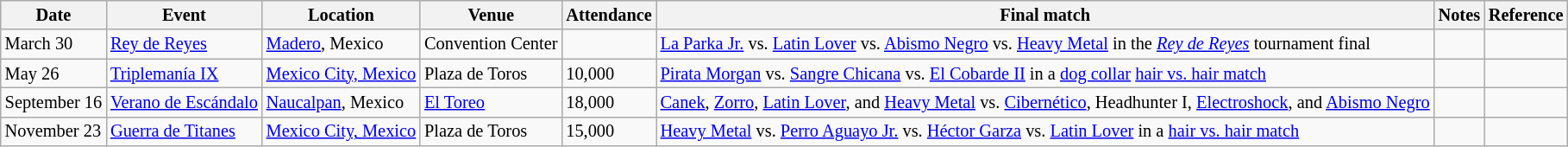<table class="wikitable" style="font-size:85%;">
<tr>
<th>Date</th>
<th>Event</th>
<th>Location</th>
<th>Venue</th>
<th>Attendance</th>
<th>Final match</th>
<th>Notes</th>
<th>Reference</th>
</tr>
<tr>
<td>March 30</td>
<td><a href='#'>Rey de Reyes</a></td>
<td><a href='#'>Madero</a>, Mexico</td>
<td>Convention Center</td>
<td></td>
<td><a href='#'>La Parka Jr.</a> vs. <a href='#'>Latin Lover</a> vs. <a href='#'>Abismo Negro</a> vs. <a href='#'>Heavy Metal</a> in the <em><a href='#'>Rey de Reyes</a></em> tournament final</td>
<td></td>
<td></td>
</tr>
<tr>
<td>May 26</td>
<td><a href='#'>Triplemanía IX</a></td>
<td><a href='#'>Mexico City, Mexico</a></td>
<td>Plaza de Toros</td>
<td>10,000</td>
<td><a href='#'>Pirata Morgan</a> vs. <a href='#'>Sangre Chicana</a> vs. <a href='#'>El Cobarde II</a> in a <a href='#'>dog collar</a> <a href='#'>hair vs. hair match</a></td>
<td></td>
<td></td>
</tr>
<tr>
<td>September 16</td>
<td><a href='#'>Verano de Escándalo</a></td>
<td><a href='#'>Naucalpan</a>, Mexico</td>
<td><a href='#'>El Toreo</a></td>
<td>18,000</td>
<td><a href='#'>Canek</a>, <a href='#'>Zorro</a>, <a href='#'>Latin Lover</a>, and <a href='#'>Heavy Metal</a> vs. <a href='#'>Cibernético</a>, Headhunter I, <a href='#'>Electroshock</a>, and <a href='#'>Abismo Negro</a></td>
<td></td>
<td></td>
</tr>
<tr>
<td>November 23</td>
<td><a href='#'>Guerra de Titanes</a></td>
<td><a href='#'>Mexico City, Mexico</a></td>
<td>Plaza de Toros</td>
<td>15,000</td>
<td><a href='#'>Heavy Metal</a> vs. <a href='#'>Perro Aguayo Jr.</a> vs. <a href='#'>Héctor Garza</a> vs. <a href='#'>Latin Lover</a> in a <a href='#'>hair vs. hair match</a></td>
<td></td>
<td></td>
</tr>
</table>
